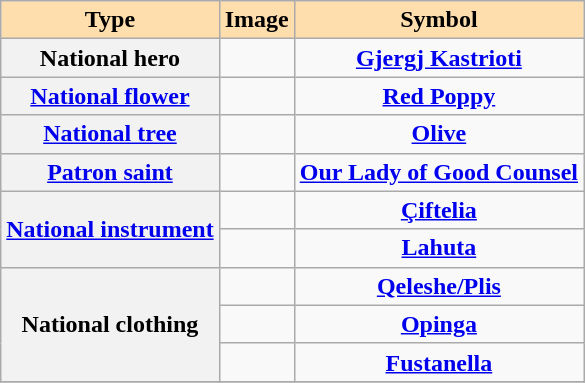<table class="wikitable" style="text-align:center;">
<tr>
<th style=background:#FFDEAD;>Type</th>
<th style=background:#FFDEAD;>Image</th>
<th style=background:#FFDEAD;>Symbol</th>
</tr>
<tr>
<th>National hero</th>
<td></td>
<td><strong><a href='#'>Gjergj Kastrioti</a></strong></td>
</tr>
<tr>
<th><a href='#'>National flower</a></th>
<td></td>
<td><strong><a href='#'>Red Poppy</a></strong></td>
</tr>
<tr>
<th><a href='#'>National tree</a></th>
<td></td>
<td><strong><a href='#'>Olive</a></strong></td>
</tr>
<tr>
<th><a href='#'>Patron saint</a></th>
<td></td>
<td><strong><a href='#'>Our Lady of Good Counsel</a></strong></td>
</tr>
<tr>
<th rowspan="2"><a href='#'>National instrument</a></th>
<td></td>
<td><strong><a href='#'>Çiftelia</a></strong></td>
</tr>
<tr>
<td></td>
<td><strong><a href='#'>Lahuta</a></strong></td>
</tr>
<tr>
<th rowspan="3">National clothing</th>
<td></td>
<td><strong><a href='#'>Qeleshe/Plis</a></strong></td>
</tr>
<tr>
<td></td>
<td><strong><a href='#'>Opinga</a></strong></td>
</tr>
<tr>
<td></td>
<td><strong><a href='#'>Fustanella</a></strong></td>
</tr>
<tr>
</tr>
</table>
